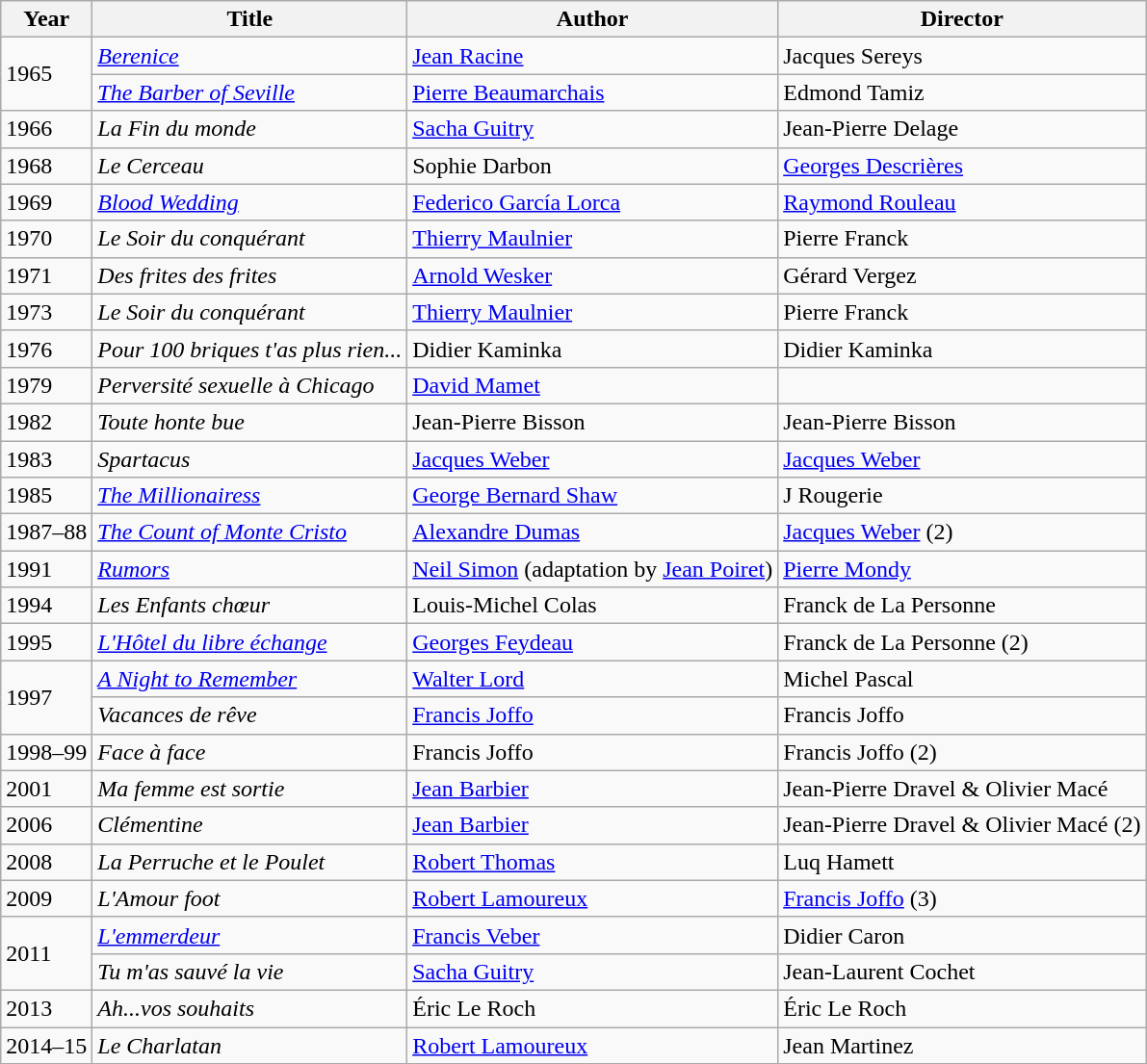<table class="wikitable">
<tr>
<th>Year</th>
<th>Title</th>
<th>Author</th>
<th>Director</th>
</tr>
<tr>
<td rowspan=2>1965</td>
<td><em><a href='#'>Berenice</a></em></td>
<td><a href='#'>Jean Racine</a></td>
<td>Jacques Sereys</td>
</tr>
<tr>
<td><em><a href='#'>The Barber of Seville</a></em></td>
<td><a href='#'>Pierre Beaumarchais</a></td>
<td>Edmond Tamiz</td>
</tr>
<tr>
<td>1966</td>
<td><em>La Fin du monde</em></td>
<td><a href='#'>Sacha Guitry</a></td>
<td>Jean-Pierre Delage</td>
</tr>
<tr>
<td>1968</td>
<td><em>Le Cerceau</em></td>
<td>Sophie Darbon</td>
<td><a href='#'>Georges Descrières</a></td>
</tr>
<tr>
<td>1969</td>
<td><em><a href='#'>Blood Wedding</a></em></td>
<td><a href='#'>Federico García Lorca</a></td>
<td><a href='#'>Raymond Rouleau</a></td>
</tr>
<tr>
<td>1970</td>
<td><em>Le Soir du conquérant</em></td>
<td><a href='#'>Thierry Maulnier</a></td>
<td>Pierre Franck</td>
</tr>
<tr>
<td>1971</td>
<td><em>Des frites des frites</em></td>
<td><a href='#'>Arnold Wesker</a></td>
<td>Gérard Vergez</td>
</tr>
<tr>
<td>1973</td>
<td><em>Le Soir du conquérant</em></td>
<td><a href='#'>Thierry Maulnier</a></td>
<td>Pierre Franck</td>
</tr>
<tr>
<td>1976</td>
<td><em>Pour 100 briques t'as plus rien...</em></td>
<td>Didier Kaminka</td>
<td>Didier Kaminka</td>
</tr>
<tr>
<td>1979</td>
<td><em>Perversité sexuelle à Chicago</em></td>
<td><a href='#'>David Mamet</a></td>
<td></td>
</tr>
<tr>
<td>1982</td>
<td><em>Toute honte bue</em></td>
<td>Jean-Pierre Bisson</td>
<td>Jean-Pierre Bisson</td>
</tr>
<tr>
<td>1983</td>
<td><em>Spartacus</em></td>
<td><a href='#'>Jacques Weber</a></td>
<td><a href='#'>Jacques Weber</a></td>
</tr>
<tr>
<td>1985</td>
<td><em><a href='#'>The Millionairess</a></em></td>
<td><a href='#'>George Bernard Shaw</a></td>
<td>J Rougerie</td>
</tr>
<tr>
<td>1987–88</td>
<td><em><a href='#'>The Count of Monte Cristo</a></em></td>
<td><a href='#'>Alexandre Dumas</a></td>
<td><a href='#'>Jacques Weber</a> (2)</td>
</tr>
<tr>
<td>1991</td>
<td><em><a href='#'>Rumors</a></em></td>
<td><a href='#'>Neil Simon</a> (adaptation by <a href='#'>Jean Poiret</a>)</td>
<td><a href='#'>Pierre Mondy</a></td>
</tr>
<tr>
<td>1994</td>
<td><em>Les Enfants chœur</em></td>
<td>Louis-Michel Colas</td>
<td>Franck de La Personne</td>
</tr>
<tr>
<td>1995</td>
<td><em><a href='#'>L'Hôtel du libre échange</a></em></td>
<td><a href='#'>Georges Feydeau</a></td>
<td>Franck de La Personne (2)</td>
</tr>
<tr>
<td rowspan=2>1997</td>
<td><em><a href='#'>A Night to Remember</a></em></td>
<td><a href='#'>Walter Lord</a></td>
<td>Michel Pascal</td>
</tr>
<tr>
<td><em>Vacances de rêve</em></td>
<td><a href='#'>Francis Joffo</a></td>
<td>Francis Joffo</td>
</tr>
<tr>
<td>1998–99</td>
<td><em>Face à face</em></td>
<td>Francis Joffo</td>
<td>Francis Joffo (2)</td>
</tr>
<tr>
<td>2001</td>
<td><em>Ma femme est sortie</em></td>
<td><a href='#'>Jean Barbier</a></td>
<td>Jean-Pierre Dravel & Olivier Macé</td>
</tr>
<tr>
<td>2006</td>
<td><em>Clémentine</em></td>
<td><a href='#'>Jean Barbier</a></td>
<td>Jean-Pierre Dravel & Olivier Macé (2)</td>
</tr>
<tr>
<td>2008</td>
<td><em>La Perruche et le Poulet</em></td>
<td><a href='#'>Robert Thomas</a></td>
<td>Luq Hamett</td>
</tr>
<tr>
<td>2009</td>
<td><em>L'Amour foot</em></td>
<td><a href='#'>Robert Lamoureux</a></td>
<td><a href='#'>Francis Joffo</a> (3)</td>
</tr>
<tr>
<td rowspan=2>2011</td>
<td><em><a href='#'>L'emmerdeur</a></em></td>
<td><a href='#'>Francis Veber</a></td>
<td>Didier Caron</td>
</tr>
<tr>
<td><em>Tu m'as sauvé la vie</em></td>
<td><a href='#'>Sacha Guitry</a></td>
<td>Jean-Laurent Cochet</td>
</tr>
<tr>
<td>2013</td>
<td><em>Ah...vos souhaits</em></td>
<td>Éric Le Roch</td>
<td>Éric Le Roch</td>
</tr>
<tr>
<td>2014–15</td>
<td><em>Le Charlatan</em></td>
<td><a href='#'>Robert Lamoureux</a></td>
<td>Jean Martinez</td>
</tr>
<tr>
</tr>
</table>
